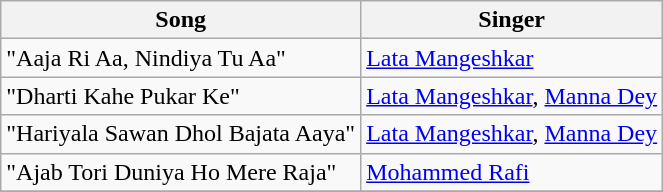<table class="wikitable">
<tr>
<th>Song</th>
<th>Singer</th>
</tr>
<tr>
<td>"Aaja Ri Aa, Nindiya Tu Aa"</td>
<td><a href='#'>Lata Mangeshkar</a></td>
</tr>
<tr>
<td>"Dharti Kahe Pukar Ke"</td>
<td><a href='#'>Lata Mangeshkar</a>, <a href='#'>Manna Dey</a></td>
</tr>
<tr>
<td>"Hariyala Sawan Dhol Bajata Aaya"</td>
<td><a href='#'>Lata Mangeshkar</a>, <a href='#'>Manna Dey</a></td>
</tr>
<tr>
<td>"Ajab Tori Duniya Ho Mere Raja"</td>
<td><a href='#'>Mohammed Rafi</a></td>
</tr>
<tr>
</tr>
</table>
